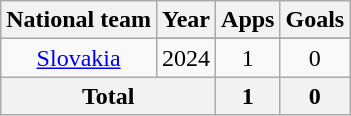<table class="wikitable" style="text-align:center">
<tr>
<th>National team</th>
<th>Year</th>
<th>Apps</th>
<th>Goals</th>
</tr>
<tr>
<td rowspan=2><a href='#'>Slovakia</a></td>
</tr>
<tr>
<td>2024</td>
<td>1</td>
<td>0</td>
</tr>
<tr>
<th colspan="2">Total</th>
<th>1</th>
<th>0</th>
</tr>
</table>
